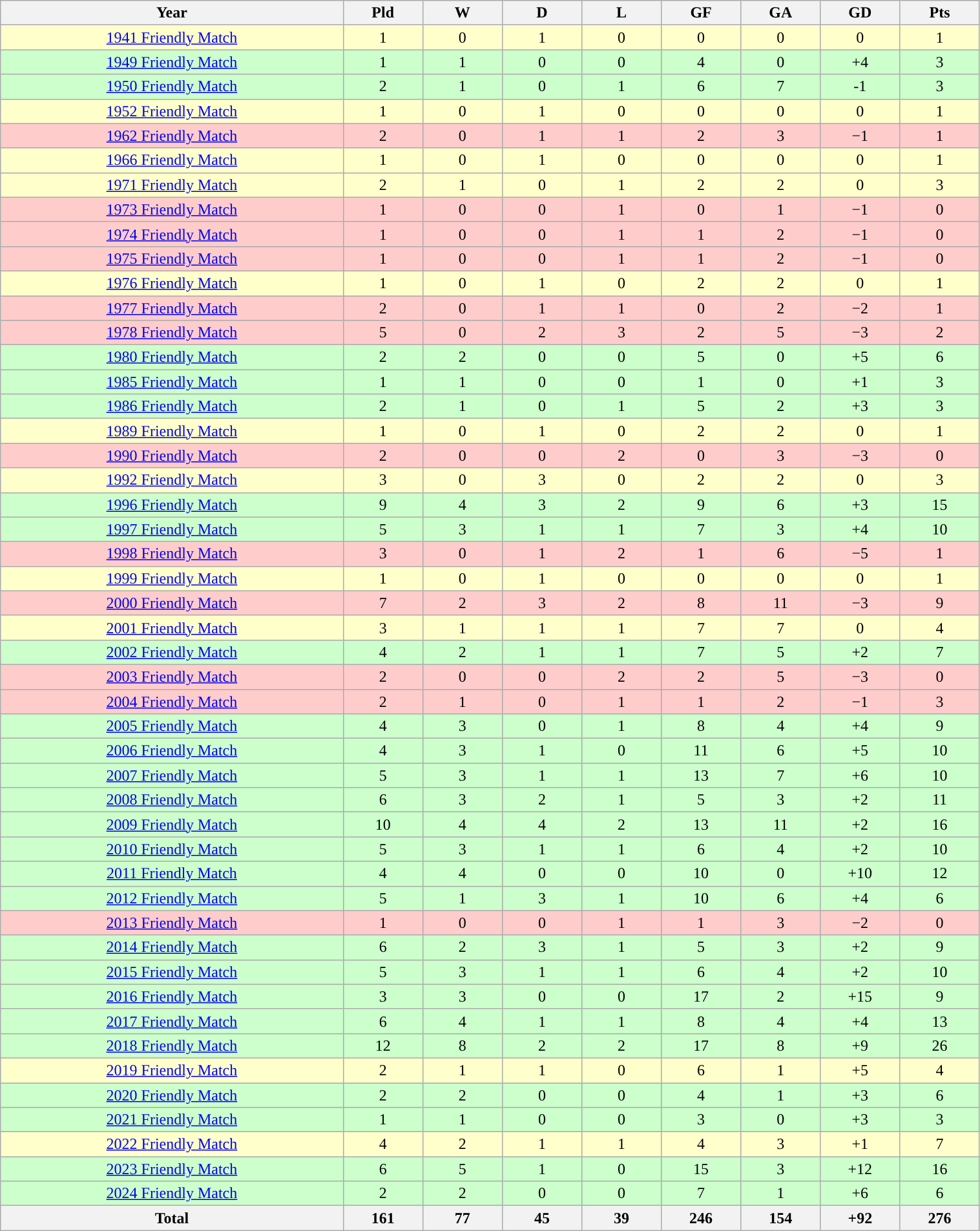<table class="wikitable sortable" width=80% style="text-align:center">
<tr>
<th width=35%>Year</th>
<th width=35>Pld</th>
<th width=35>W</th>
<th width=35>D</th>
<th width=35>L</th>
<th width=35>GF</th>
<th width=35>GA</th>
<th width=35>GD</th>
<th width=35>Pts</th>
</tr>
<tr bgcolor=#FFFFCC>
<td style="text-align:center;"><a href='#'>1941 Friendly Match</a></td>
<td>1</td>
<td>0</td>
<td>1</td>
<td>0</td>
<td>0</td>
<td>0</td>
<td>0</td>
<td>1</td>
</tr>
<tr bgcolor=#CCFFCC>
<td style="text-align:center;"><a href='#'>1949 Friendly Match</a></td>
<td>1</td>
<td>1</td>
<td>0</td>
<td>0</td>
<td>4</td>
<td>0</td>
<td>+4</td>
<td>3</td>
</tr>
<tr bgcolor=#CCFFCC>
<td style="text-align:center;"><a href='#'>1950 Friendly Match</a></td>
<td>2</td>
<td>1</td>
<td>0</td>
<td>1</td>
<td>6</td>
<td>7</td>
<td>-1</td>
<td>3</td>
</tr>
<tr bgcolor=#FFFFCC>
<td style="text-align:center;"><a href='#'>1952 Friendly Match</a></td>
<td>1</td>
<td>0</td>
<td>1</td>
<td>0</td>
<td>0</td>
<td>0</td>
<td>0</td>
<td>1</td>
</tr>
<tr bgcolor=#FFCCCC>
<td style="text-align:center;"><a href='#'>1962 Friendly Match</a></td>
<td>2</td>
<td>0</td>
<td>1</td>
<td>1</td>
<td>2</td>
<td>3</td>
<td>−1</td>
<td>1</td>
</tr>
<tr bgcolor=#FFFFCC>
<td style="text-align:center;"><a href='#'>1966 Friendly Match</a></td>
<td>1</td>
<td>0</td>
<td>1</td>
<td>0</td>
<td>0</td>
<td>0</td>
<td>0</td>
<td>1</td>
</tr>
<tr bgcolor=#FFFFCC>
<td style="text-align:center;"><a href='#'>1971 Friendly Match</a></td>
<td>2</td>
<td>1</td>
<td>0</td>
<td>1</td>
<td>2</td>
<td>2</td>
<td>0</td>
<td>3</td>
</tr>
<tr bgcolor=#FFCCCC>
<td style="text-align:center;"><a href='#'>1973 Friendly Match</a></td>
<td>1</td>
<td>0</td>
<td>0</td>
<td>1</td>
<td>0</td>
<td>1</td>
<td>−1</td>
<td>0</td>
</tr>
<tr bgcolor=#FFCCCC>
<td style="text-align:center;"><a href='#'>1974 Friendly Match</a></td>
<td>1</td>
<td>0</td>
<td>0</td>
<td>1</td>
<td>1</td>
<td>2</td>
<td>−1</td>
<td>0</td>
</tr>
<tr bgcolor=#FFCCCC>
<td style="text-align:center;"><a href='#'>1975 Friendly Match</a></td>
<td>1</td>
<td>0</td>
<td>0</td>
<td>1</td>
<td>1</td>
<td>2</td>
<td>−1</td>
<td>0</td>
</tr>
<tr bgcolor=#FFFFCC>
<td style="text-align:center;"><a href='#'>1976 Friendly Match</a></td>
<td>1</td>
<td>0</td>
<td>1</td>
<td>0</td>
<td>2</td>
<td>2</td>
<td>0</td>
<td>1</td>
</tr>
<tr bgcolor=#FFCCCC>
<td style="text-align:center;"><a href='#'>1977 Friendly Match</a></td>
<td>2</td>
<td>0</td>
<td>1</td>
<td>1</td>
<td>0</td>
<td>2</td>
<td>−2</td>
<td>1</td>
</tr>
<tr bgcolor=#FFCCCC>
<td style="text-align:center;"><a href='#'>1978 Friendly Match</a></td>
<td>5</td>
<td>0</td>
<td>2</td>
<td>3</td>
<td>2</td>
<td>5</td>
<td>−3</td>
<td>2</td>
</tr>
<tr bgcolor=#CCFFCC>
<td style="text-align:center;"><a href='#'>1980 Friendly Match</a></td>
<td>2</td>
<td>2</td>
<td>0</td>
<td>0</td>
<td>5</td>
<td>0</td>
<td>+5</td>
<td>6</td>
</tr>
<tr bgcolor=#CCFFCC>
<td style="text-align:center;"><a href='#'>1985 Friendly Match</a></td>
<td>1</td>
<td>1</td>
<td>0</td>
<td>0</td>
<td>1</td>
<td>0</td>
<td>+1</td>
<td>3</td>
</tr>
<tr bgcolor=#CCFFCC>
<td style="text-align:center;"><a href='#'>1986 Friendly Match</a></td>
<td>2</td>
<td>1</td>
<td>0</td>
<td>1</td>
<td>5</td>
<td>2</td>
<td>+3</td>
<td>3</td>
</tr>
<tr bgcolor=#FFFFCC>
<td style="text-align:center;"><a href='#'>1989 Friendly Match</a></td>
<td>1</td>
<td>0</td>
<td>1</td>
<td>0</td>
<td>2</td>
<td>2</td>
<td>0</td>
<td>1</td>
</tr>
<tr bgcolor=#FFCCCC>
<td style="text-align:center;"><a href='#'>1990 Friendly Match</a></td>
<td>2</td>
<td>0</td>
<td>0</td>
<td>2</td>
<td>0</td>
<td>3</td>
<td>−3</td>
<td>0</td>
</tr>
<tr bgcolor=#FFFFCC>
<td style="text-align:center;"><a href='#'>1992 Friendly Match</a></td>
<td>3</td>
<td>0</td>
<td>3</td>
<td>0</td>
<td>2</td>
<td>2</td>
<td>0</td>
<td>3</td>
</tr>
<tr bgcolor=#CCFFCC>
<td style="text-align:center;"><a href='#'>1996 Friendly Match</a></td>
<td>9</td>
<td>4</td>
<td>3</td>
<td>2</td>
<td>9</td>
<td>6</td>
<td>+3</td>
<td>15</td>
</tr>
<tr bgcolor=#CCFFCC>
<td style="text-align:center;"><a href='#'>1997 Friendly Match</a></td>
<td>5</td>
<td>3</td>
<td>1</td>
<td>1</td>
<td>7</td>
<td>3</td>
<td>+4</td>
<td>10</td>
</tr>
<tr bgcolor=#FFCCCC>
<td style="text-align:center;"><a href='#'>1998 Friendly Match</a></td>
<td>3</td>
<td>0</td>
<td>1</td>
<td>2</td>
<td>1</td>
<td>6</td>
<td>−5</td>
<td>1</td>
</tr>
<tr bgcolor=#FFFFCC>
<td style="text-align:center;"><a href='#'>1999 Friendly Match</a></td>
<td>1</td>
<td>0</td>
<td>1</td>
<td>0</td>
<td>0</td>
<td>0</td>
<td>0</td>
<td>1</td>
</tr>
<tr bgcolor=#FFCCCC>
<td style="text-align:center;"><a href='#'>2000 Friendly Match</a></td>
<td>7</td>
<td>2</td>
<td>3</td>
<td>2</td>
<td>8</td>
<td>11</td>
<td>−3</td>
<td>9</td>
</tr>
<tr bgcolor=#FFFFCC>
<td style="text-align:center;"><a href='#'>2001 Friendly Match</a></td>
<td>3</td>
<td>1</td>
<td>1</td>
<td>1</td>
<td>7</td>
<td>7</td>
<td>0</td>
<td>4</td>
</tr>
<tr bgcolor=#CCFFCC>
<td style="text-align:center;"><a href='#'>2002 Friendly Match</a></td>
<td>4</td>
<td>2</td>
<td>1</td>
<td>1</td>
<td>7</td>
<td>5</td>
<td>+2</td>
<td>7</td>
</tr>
<tr bgcolor=#FFCCCC>
<td style="text-align:center;"><a href='#'>2003 Friendly Match</a></td>
<td>2</td>
<td>0</td>
<td>0</td>
<td>2</td>
<td>2</td>
<td>5</td>
<td>−3</td>
<td>0</td>
</tr>
<tr bgcolor=#FFCCCC>
<td style="text-align:center;"><a href='#'>2004 Friendly Match</a></td>
<td>2</td>
<td>1</td>
<td>0</td>
<td>1</td>
<td>1</td>
<td>2</td>
<td>−1</td>
<td>3</td>
</tr>
<tr bgcolor=#CCFFCC>
<td style="text-align:center;"><a href='#'>2005 Friendly Match</a></td>
<td>4</td>
<td>3</td>
<td>0</td>
<td>1</td>
<td>8</td>
<td>4</td>
<td>+4</td>
<td>9</td>
</tr>
<tr bgcolor=#CCFFCC>
<td style="text-align:center;"><a href='#'>2006 Friendly Match</a></td>
<td>4</td>
<td>3</td>
<td>1</td>
<td>0</td>
<td>11</td>
<td>6</td>
<td>+5</td>
<td>10</td>
</tr>
<tr bgcolor=#CCFFCC>
<td style="text-align:center;"><a href='#'>2007 Friendly Match</a></td>
<td>5</td>
<td>3</td>
<td>1</td>
<td>1</td>
<td>13</td>
<td>7</td>
<td>+6</td>
<td>10</td>
</tr>
<tr bgcolor=#CCFFCC>
<td style="text-align:center;"><a href='#'>2008 Friendly Match</a></td>
<td>6</td>
<td>3</td>
<td>2</td>
<td>1</td>
<td>5</td>
<td>3</td>
<td>+2</td>
<td>11</td>
</tr>
<tr bgcolor=#CCFFCC>
<td style="text-align:center;"><a href='#'>2009 Friendly Match</a></td>
<td>10</td>
<td>4</td>
<td>4</td>
<td>2</td>
<td>13</td>
<td>11</td>
<td>+2</td>
<td>16</td>
</tr>
<tr bgcolor=#CCFFCC>
<td style="text-align:center;"><a href='#'>2010 Friendly Match</a></td>
<td>5</td>
<td>3</td>
<td>1</td>
<td>1</td>
<td>6</td>
<td>4</td>
<td>+2</td>
<td>10</td>
</tr>
<tr bgcolor=#CCFFCC>
<td style="text-align:center;"><a href='#'>2011 Friendly Match</a></td>
<td>4</td>
<td>4</td>
<td>0</td>
<td>0</td>
<td>10</td>
<td>0</td>
<td>+10</td>
<td>12</td>
</tr>
<tr bgcolor=#CCFFCC>
<td style="text-align:center;"><a href='#'>2012 Friendly Match</a></td>
<td>5</td>
<td>1</td>
<td>3</td>
<td>1</td>
<td>10</td>
<td>6</td>
<td>+4</td>
<td>6</td>
</tr>
<tr bgcolor=#FFCCCC>
<td style="text-align:center;"><a href='#'>2013 Friendly Match</a></td>
<td>1</td>
<td>0</td>
<td>0</td>
<td>1</td>
<td>1</td>
<td>3</td>
<td>−2</td>
<td>0</td>
</tr>
<tr bgcolor=#CCFFCC>
<td style="text-align:center;"><a href='#'>2014 Friendly Match</a></td>
<td>6</td>
<td>2</td>
<td>3</td>
<td>1</td>
<td>5</td>
<td>3</td>
<td>+2</td>
<td>9</td>
</tr>
<tr bgcolor=#CCFFCC>
<td style="text-align:center;"><a href='#'>2015 Friendly Match</a></td>
<td>5</td>
<td>3</td>
<td>1</td>
<td>1</td>
<td>6</td>
<td>4</td>
<td>+2</td>
<td>10</td>
</tr>
<tr bgcolor=#CCFFCC>
<td style="text-align:center;"><a href='#'>2016 Friendly Match</a></td>
<td>3</td>
<td>3</td>
<td>0</td>
<td>0</td>
<td>17</td>
<td>2</td>
<td>+15</td>
<td>9</td>
</tr>
<tr bgcolor=#CCFFCC>
<td style="text-align:center;"><a href='#'>2017 Friendly Match</a></td>
<td>6</td>
<td>4</td>
<td>1</td>
<td>1</td>
<td>8</td>
<td>4</td>
<td>+4</td>
<td>13</td>
</tr>
<tr bgcolor=#CCFFCC>
<td style="text-align:center;"><a href='#'>2018 Friendly Match</a></td>
<td>12</td>
<td>8</td>
<td>2</td>
<td>2</td>
<td>17</td>
<td>8</td>
<td>+9</td>
<td>26</td>
</tr>
<tr bgcolor=#FFFFCC>
<td style="text-align:center;"><a href='#'>2019 Friendly Match</a></td>
<td>2</td>
<td>1</td>
<td>1</td>
<td>0</td>
<td>6</td>
<td>1</td>
<td>+5</td>
<td>4</td>
</tr>
<tr bgcolor=#CCFFCC>
<td style="text-align:center;"><a href='#'>2020 Friendly Match</a></td>
<td>2</td>
<td>2</td>
<td>0</td>
<td>0</td>
<td>4</td>
<td>1</td>
<td>+3</td>
<td>6</td>
</tr>
<tr bgcolor=#CCFFCC>
<td style="text-align:center;"><a href='#'>2021 Friendly Match</a></td>
<td>1</td>
<td>1</td>
<td>0</td>
<td>0</td>
<td>3</td>
<td>0</td>
<td>+3</td>
<td>3</td>
</tr>
<tr bgcolor=#FFFFCC>
<td style="text-align:center;"><a href='#'>2022 Friendly Match</a></td>
<td>4</td>
<td>2</td>
<td>1</td>
<td>1</td>
<td>4</td>
<td>3</td>
<td>+1</td>
<td>7</td>
</tr>
<tr bgcolor=#CCFFCC>
<td style="text-align:center;"><a href='#'>2023 Friendly Match</a></td>
<td>6</td>
<td>5</td>
<td>1</td>
<td>0</td>
<td>15</td>
<td>3</td>
<td>+12</td>
<td>16</td>
</tr>
<tr bgcolor=#CCFFCC>
<td style="text-align:center;"><a href='#'>2024 Friendly Match</a></td>
<td>2</td>
<td>2</td>
<td>0</td>
<td>0</td>
<td>7</td>
<td>1</td>
<td>+6</td>
<td>6</td>
</tr>
<tr>
<th align=center>Total</th>
<th>161</th>
<th>77</th>
<th>45</th>
<th>39</th>
<th>246</th>
<th>154</th>
<th>+92</th>
<th>276</th>
</tr>
</table>
